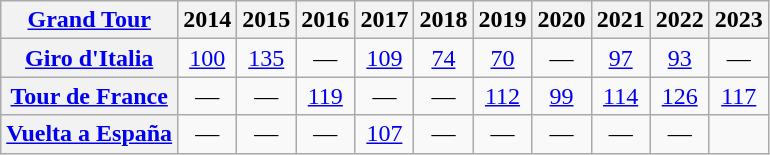<table class="wikitable plainrowheaders">
<tr>
<th scope="col"><a href='#'>Grand Tour</a></th>
<th scope="col">2014</th>
<th scope="col">2015</th>
<th scope="col">2016</th>
<th scope="col">2017</th>
<th scope="col">2018</th>
<th scope="col">2019</th>
<th scope="col">2020</th>
<th scope="col">2021</th>
<th scope="col">2022</th>
<th scope="col">2023</th>
</tr>
<tr style="text-align:center;">
<th scope="row"> <a href='#'>Giro d'Italia</a></th>
<td><a href='#'>100</a></td>
<td><a href='#'>135</a></td>
<td>—</td>
<td><a href='#'>109</a></td>
<td><a href='#'>74</a></td>
<td><a href='#'>70</a></td>
<td>—</td>
<td><a href='#'>97</a></td>
<td><a href='#'>93</a></td>
<td>—</td>
</tr>
<tr style="text-align:center;">
<th scope="row"> <a href='#'>Tour de France</a></th>
<td>—</td>
<td>—</td>
<td><a href='#'>119</a></td>
<td>—</td>
<td>—</td>
<td><a href='#'>112</a></td>
<td><a href='#'>99</a></td>
<td><a href='#'>114</a></td>
<td><a href='#'>126</a></td>
<td><a href='#'>117</a></td>
</tr>
<tr style="text-align:center;">
<th scope="row"> <a href='#'>Vuelta a España</a></th>
<td>—</td>
<td>—</td>
<td>—</td>
<td><a href='#'>107</a></td>
<td>—</td>
<td>—</td>
<td>—</td>
<td>—</td>
<td>—</td>
<td></td>
</tr>
</table>
